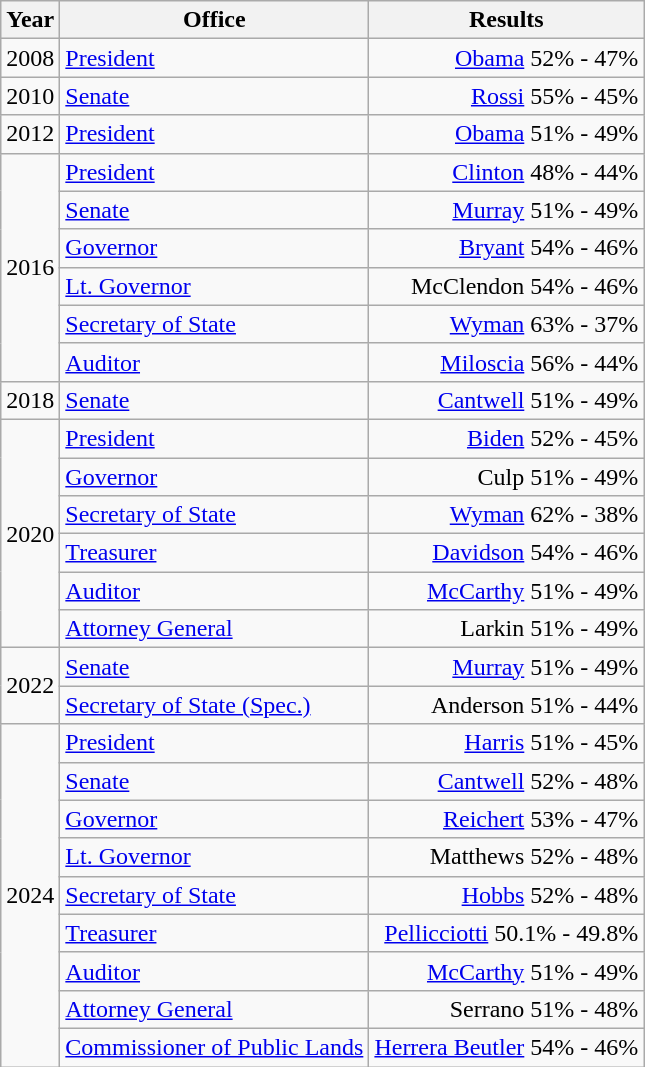<table class=wikitable>
<tr>
<th>Year</th>
<th>Office</th>
<th>Results</th>
</tr>
<tr>
<td>2008</td>
<td><a href='#'>President</a></td>
<td align="right" ><a href='#'>Obama</a> 52% - 47%</td>
</tr>
<tr>
<td>2010</td>
<td><a href='#'>Senate</a></td>
<td align="right" ><a href='#'>Rossi</a> 55% - 45%</td>
</tr>
<tr>
<td>2012</td>
<td><a href='#'>President</a></td>
<td align="right" ><a href='#'>Obama</a> 51% - 49%</td>
</tr>
<tr>
<td rowspan=6>2016</td>
<td><a href='#'>President</a></td>
<td align="right" ><a href='#'>Clinton</a> 48% - 44%</td>
</tr>
<tr>
<td><a href='#'>Senate</a></td>
<td align="right" ><a href='#'>Murray</a> 51% - 49%</td>
</tr>
<tr>
<td><a href='#'>Governor</a></td>
<td align="right" ><a href='#'>Bryant</a> 54% - 46%</td>
</tr>
<tr>
<td><a href='#'>Lt. Governor</a></td>
<td align="right" >McClendon 54% - 46%</td>
</tr>
<tr>
<td><a href='#'>Secretary of State</a></td>
<td align="right" ><a href='#'>Wyman</a> 63% - 37%</td>
</tr>
<tr>
<td><a href='#'>Auditor</a></td>
<td align="right" ><a href='#'>Miloscia</a> 56% - 44%</td>
</tr>
<tr>
<td>2018</td>
<td><a href='#'>Senate</a></td>
<td align="right" ><a href='#'>Cantwell</a> 51% - 49%</td>
</tr>
<tr>
<td rowspan=6>2020</td>
<td><a href='#'>President</a></td>
<td align="right" ><a href='#'>Biden</a> 52% - 45%</td>
</tr>
<tr>
<td><a href='#'>Governor</a></td>
<td align="right" >Culp 51% - 49%</td>
</tr>
<tr>
<td><a href='#'>Secretary of State</a></td>
<td align="right" ><a href='#'>Wyman</a> 62% - 38%</td>
</tr>
<tr>
<td><a href='#'>Treasurer</a></td>
<td align="right" ><a href='#'>Davidson</a> 54% - 46%</td>
</tr>
<tr>
<td><a href='#'>Auditor</a></td>
<td align="right" ><a href='#'>McCarthy</a> 51% - 49%</td>
</tr>
<tr>
<td><a href='#'>Attorney General</a></td>
<td align="right" >Larkin 51% - 49%</td>
</tr>
<tr>
<td rowspan=2>2022</td>
<td><a href='#'>Senate</a></td>
<td align="right" ><a href='#'>Murray</a> 51% - 49%</td>
</tr>
<tr>
<td><a href='#'>Secretary of State (Spec.)</a></td>
<td align="right" >Anderson 51% - 44%</td>
</tr>
<tr>
<td rowspan=9>2024</td>
<td><a href='#'>President</a></td>
<td align="right" ><a href='#'>Harris</a> 51% - 45%</td>
</tr>
<tr>
<td><a href='#'>Senate</a></td>
<td align="right" ><a href='#'>Cantwell</a> 52% - 48%</td>
</tr>
<tr>
<td><a href='#'>Governor</a></td>
<td align="right" ><a href='#'>Reichert</a> 53% - 47%</td>
</tr>
<tr>
<td><a href='#'>Lt. Governor</a></td>
<td align="right" >Matthews 52% - 48%</td>
</tr>
<tr>
<td><a href='#'>Secretary of State</a></td>
<td align="right" ><a href='#'>Hobbs</a> 52% - 48%</td>
</tr>
<tr>
<td><a href='#'>Treasurer</a></td>
<td align="right" ><a href='#'>Pellicciotti</a> 50.1% - 49.8%</td>
</tr>
<tr>
<td><a href='#'>Auditor</a></td>
<td align="right" ><a href='#'>McCarthy</a> 51% - 49%</td>
</tr>
<tr>
<td><a href='#'>Attorney General</a></td>
<td align="right" >Serrano 51% - 48%</td>
</tr>
<tr>
<td><a href='#'>Commissioner of Public Lands</a></td>
<td align="right" ><a href='#'>Herrera Beutler</a> 54% - 46%</td>
</tr>
</table>
